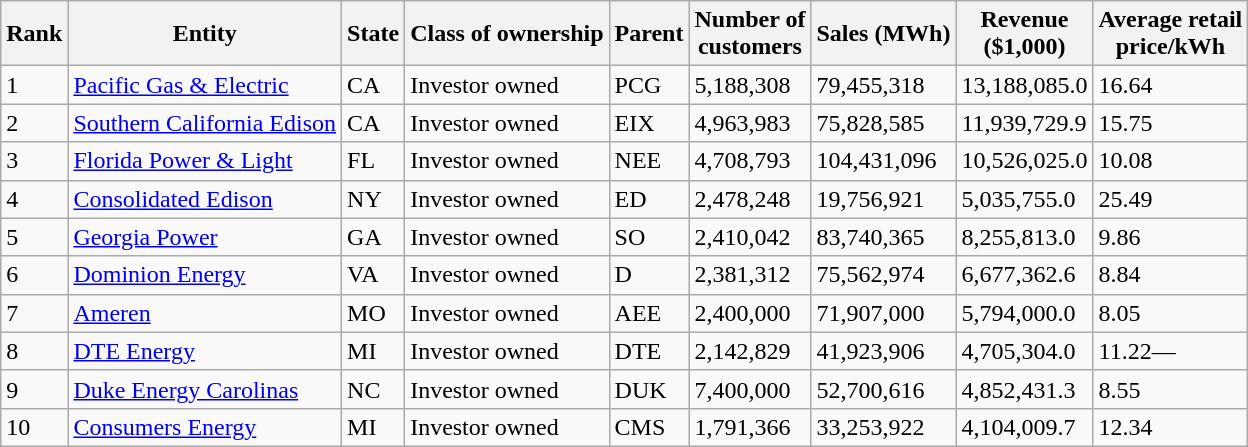<table class="wikitable sortable col6right col7right col8right col9right">
<tr>
<th>Rank</th>
<th>Entity</th>
<th>State</th>
<th>Class of ownership</th>
<th>Parent</th>
<th>Number of<br>customers</th>
<th>Sales (MWh)</th>
<th>Revenue<br>($1,000)</th>
<th>Average retail<br>price/kWh</th>
</tr>
<tr>
<td>1</td>
<td><a href='#'>Pacific Gas & Electric</a></td>
<td>CA</td>
<td>Investor owned</td>
<td>PCG</td>
<td>5,188,308</td>
<td>79,455,318</td>
<td>13,188,085.0</td>
<td>16.64</td>
</tr>
<tr>
<td>2</td>
<td><a href='#'>Southern California Edison</a></td>
<td>CA</td>
<td>Investor owned</td>
<td>EIX</td>
<td>4,963,983</td>
<td>75,828,585</td>
<td>11,939,729.9</td>
<td>15.75</td>
</tr>
<tr>
<td>3</td>
<td><a href='#'>Florida Power & Light</a></td>
<td>FL</td>
<td>Investor owned</td>
<td>NEE</td>
<td>4,708,793</td>
<td>104,431,096</td>
<td>10,526,025.0</td>
<td>10.08</td>
</tr>
<tr>
<td>4</td>
<td><a href='#'>Consolidated Edison</a></td>
<td>NY</td>
<td>Investor owned</td>
<td>ED</td>
<td>2,478,248</td>
<td>19,756,921</td>
<td>5,035,755.0</td>
<td>25.49</td>
</tr>
<tr>
<td>5</td>
<td><a href='#'>Georgia Power</a></td>
<td>GA</td>
<td>Investor owned</td>
<td>SO</td>
<td>2,410,042</td>
<td>83,740,365</td>
<td>8,255,813.0</td>
<td>9.86</td>
</tr>
<tr>
<td>6</td>
<td><a href='#'>Dominion Energy</a></td>
<td>VA</td>
<td>Investor owned</td>
<td>D</td>
<td>2,381,312</td>
<td>75,562,974</td>
<td>6,677,362.6</td>
<td>8.84</td>
</tr>
<tr>
<td>7</td>
<td><a href='#'>Ameren</a></td>
<td>MO</td>
<td>Investor owned</td>
<td>AEE</td>
<td>2,400,000</td>
<td>71,907,000</td>
<td>5,794,000.0</td>
<td>8.05</td>
</tr>
<tr>
<td>8</td>
<td><a href='#'>DTE Energy</a></td>
<td>MI</td>
<td>Investor owned</td>
<td>DTE</td>
<td>2,142,829</td>
<td>41,923,906</td>
<td>4,705,304.0</td>
<td>11.22—<br></td>
</tr>
<tr>
<td>9</td>
<td><a href='#'>Duke Energy Carolinas</a></td>
<td>NC</td>
<td>Investor owned</td>
<td>DUK</td>
<td>7,400,000</td>
<td>52,700,616</td>
<td>4,852,431.3</td>
<td>8.55</td>
</tr>
<tr>
<td>10</td>
<td><a href='#'>Consumers Energy</a></td>
<td>MI</td>
<td>Investor owned</td>
<td>CMS</td>
<td>1,791,366</td>
<td>33,253,922</td>
<td>4,104,009.7</td>
<td>12.34</td>
</tr>
</table>
